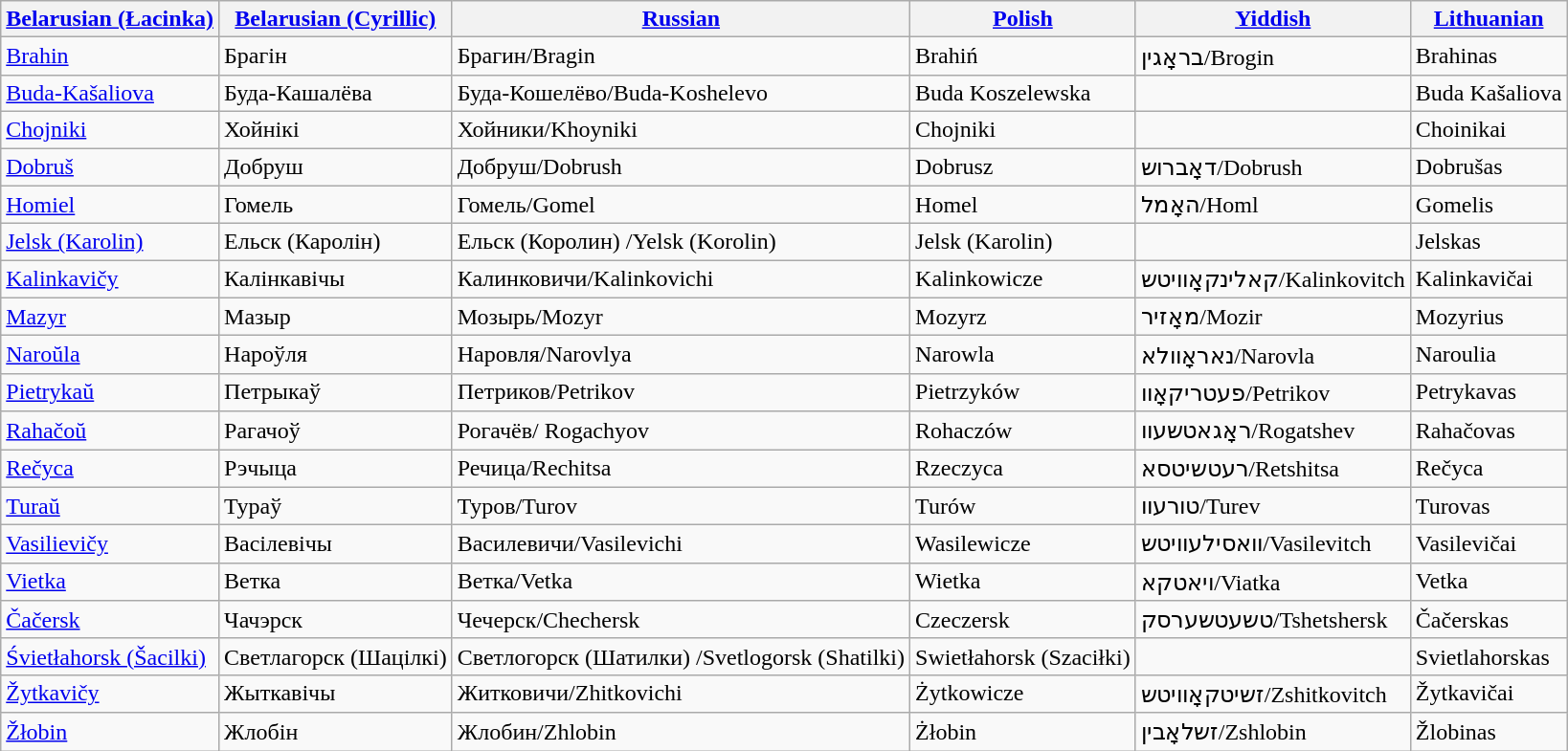<table class="sortable wikitable" border="1">
<tr>
<th><a href='#'>Belarusian (Łacinka)</a></th>
<th><a href='#'>Belarusian (Cyrillic)</a></th>
<th><a href='#'>Russian</a></th>
<th><a href='#'>Polish</a></th>
<th><a href='#'>Yiddish</a></th>
<th><a href='#'>Lithuanian</a></th>
</tr>
<tr>
<td><a href='#'>Brahin</a></td>
<td>Брагін</td>
<td>Брагин/Bragin</td>
<td>Brahiń</td>
<td>בראָגין/Brogin</td>
<td>Brahinas</td>
</tr>
<tr>
<td><a href='#'>Buda-Kašaliova</a></td>
<td>Буда-Кашалёва</td>
<td>Буда-Кошелёво/Buda-Koshelevo</td>
<td>Buda Koszelewska</td>
<td></td>
<td>Buda Kašaliova</td>
</tr>
<tr>
<td><a href='#'>Chojniki</a></td>
<td>Хойнікі</td>
<td>Хойники/Khoyniki</td>
<td>Chojniki</td>
<td></td>
<td>Choinikai</td>
</tr>
<tr>
<td><a href='#'>Dobruš</a></td>
<td>Добруш</td>
<td>Добруш/Dobrush</td>
<td>Dobrusz</td>
<td>דאָברוש/Dobrush</td>
<td>Dobrušas</td>
</tr>
<tr>
<td><a href='#'>Homiel</a></td>
<td>Гомель</td>
<td>Гомель/Gomel</td>
<td>Homel</td>
<td>האָמל/Homl</td>
<td>Gomelis</td>
</tr>
<tr>
<td><a href='#'>Jelsk (Karolin)</a></td>
<td>Ельск (Каролін)</td>
<td>Ельск (Королин) /Yelsk (Korolin)</td>
<td>Jelsk (Karolin)</td>
<td></td>
<td>Jelskas</td>
</tr>
<tr>
<td><a href='#'>Kalinkavičy</a></td>
<td>Калінкавічы</td>
<td>Калинковичи/Kalinkovichi</td>
<td>Kalinkowicze</td>
<td>קאלינקאָוויטש/Kalinkovitch</td>
<td>Kalinkavičai</td>
</tr>
<tr>
<td><a href='#'>Mazyr</a></td>
<td>Мазыр</td>
<td>Мозырь/Mozyr</td>
<td>Mozyrz</td>
<td>מאָזיר/Mozir</td>
<td>Mozyrius</td>
</tr>
<tr>
<td><a href='#'>Naroŭla</a></td>
<td>Нароўля</td>
<td>Наровля/Narovlya</td>
<td>Narowla</td>
<td>נאראָוולא/Narovla</td>
<td>Naroulia</td>
</tr>
<tr>
<td><a href='#'>Pietrykaŭ</a></td>
<td>Петрыкаў</td>
<td>Петриков/Petrikov</td>
<td>Pietrzyków</td>
<td>פעטריקאָוו/Petrikov</td>
<td>Petrykavas</td>
</tr>
<tr>
<td><a href='#'>Rahačoŭ</a></td>
<td>Рагачоў</td>
<td>Рогачёв/ Rogachyov</td>
<td>Rohaczów</td>
<td>ראָגאטשעוו/Rogatshev</td>
<td>Rahačovas</td>
</tr>
<tr>
<td><a href='#'>Rečyca</a></td>
<td>Рэчыца</td>
<td>Речица/Rechitsa</td>
<td>Rzeczyca</td>
<td>רעטשיטסא/Retshitsa</td>
<td>Rečyca</td>
</tr>
<tr>
<td><a href='#'>Turaŭ</a></td>
<td>Тураў</td>
<td>Туров/Turov</td>
<td>Turów</td>
<td>טורעוו/Turev</td>
<td>Turovas</td>
</tr>
<tr>
<td><a href='#'>Vasilievičy</a></td>
<td>Васілевічы</td>
<td>Василевичи/Vasilevichi</td>
<td>Wasilewicze</td>
<td>וואסילעוויטש/Vasilevitch</td>
<td>Vasilevičai</td>
</tr>
<tr>
<td><a href='#'>Vietka</a></td>
<td>Ветка</td>
<td>Ветка/Vetka</td>
<td>Wietka</td>
<td>ויאטקא/Viatka</td>
<td>Vetka</td>
</tr>
<tr>
<td><a href='#'>Čačersk</a></td>
<td>Чачэрск</td>
<td>Чечерск/Chechersk</td>
<td>Czeczersk</td>
<td>טשעטשערסק/Tshetshersk</td>
<td>Čačerskas</td>
</tr>
<tr>
<td><a href='#'>Śvietłahorsk (Šacilki)</a></td>
<td>Светлагорск (Шацілкі)</td>
<td>Светлогорск (Шатилки) /Svetlogorsk (Shatilki)</td>
<td>Swietłahorsk (Szaciłki)</td>
<td></td>
<td>Svietlahorskas</td>
</tr>
<tr>
<td><a href='#'>Žytkavičy</a></td>
<td>Жыткавічы</td>
<td>Житковичи/Zhitkovichi</td>
<td>Żytkowicze</td>
<td>זשיטקאָוויטש/Zshitkovitch</td>
<td>Žytkavičai</td>
</tr>
<tr>
<td><a href='#'>Žłobin</a></td>
<td>Жлобін</td>
<td>Жлобин/Zhlobin</td>
<td>Żłobin</td>
<td>זשלאָבין/Zshlobin</td>
<td>Žlobinas</td>
</tr>
</table>
